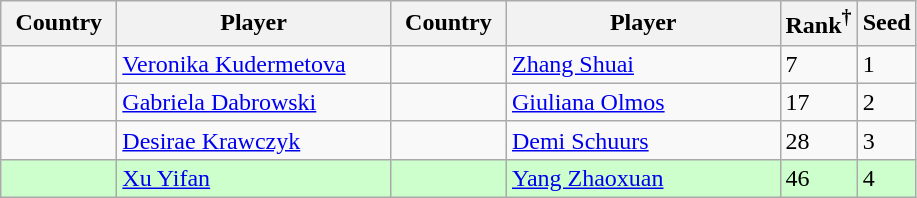<table class="sortable wikitable">
<tr>
<th width="70">Country</th>
<th width="175">Player</th>
<th width="70">Country</th>
<th width="175">Player</th>
<th>Rank<sup>†</sup></th>
<th>Seed</th>
</tr>
<tr>
<td></td>
<td><a href='#'>Veronika Kudermetova</a></td>
<td></td>
<td><a href='#'>Zhang Shuai</a></td>
<td>7</td>
<td>1</td>
</tr>
<tr>
<td></td>
<td><a href='#'>Gabriela Dabrowski</a></td>
<td></td>
<td><a href='#'>Giuliana Olmos</a></td>
<td>17</td>
<td>2</td>
</tr>
<tr>
<td></td>
<td><a href='#'>Desirae Krawczyk</a></td>
<td></td>
<td><a href='#'>Demi Schuurs</a></td>
<td>28</td>
<td>3</td>
</tr>
<tr bgcolor=#cfc>
<td></td>
<td><a href='#'>Xu Yifan</a></td>
<td></td>
<td><a href='#'>Yang Zhaoxuan</a></td>
<td>46</td>
<td>4</td>
</tr>
</table>
